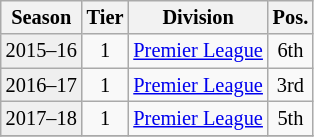<table class="wikitable" style="font-size:85%; text-align:center">
<tr>
<th>Season</th>
<th>Tier</th>
<th>Division</th>
<th>Pos.</th>
</tr>
<tr>
<td bgcolor=#efefef>2015–16</td>
<td>1</td>
<td align=left><a href='#'>Premier League</a></td>
<td>6th</td>
</tr>
<tr>
<td bgcolor=#efefef>2016–17</td>
<td>1</td>
<td align=left><a href='#'>Premier League</a></td>
<td>3rd</td>
</tr>
<tr>
<td bgcolor=#efefef>2017–18</td>
<td>1</td>
<td align=left><a href='#'>Premier League</a></td>
<td>5th</td>
</tr>
<tr>
</tr>
</table>
